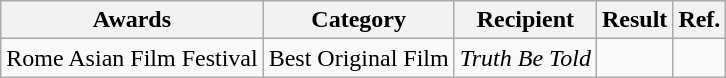<table class="wikitable sortable">
<tr>
<th>Awards</th>
<th>Category</th>
<th>Recipient</th>
<th>Result</th>
<th class="unsortable">Ref.</th>
</tr>
<tr>
<td>Rome Asian Film Festival</td>
<td>Best Original Film</td>
<td><em>Truth Be Told</em></td>
<td></td>
<td></td>
</tr>
</table>
